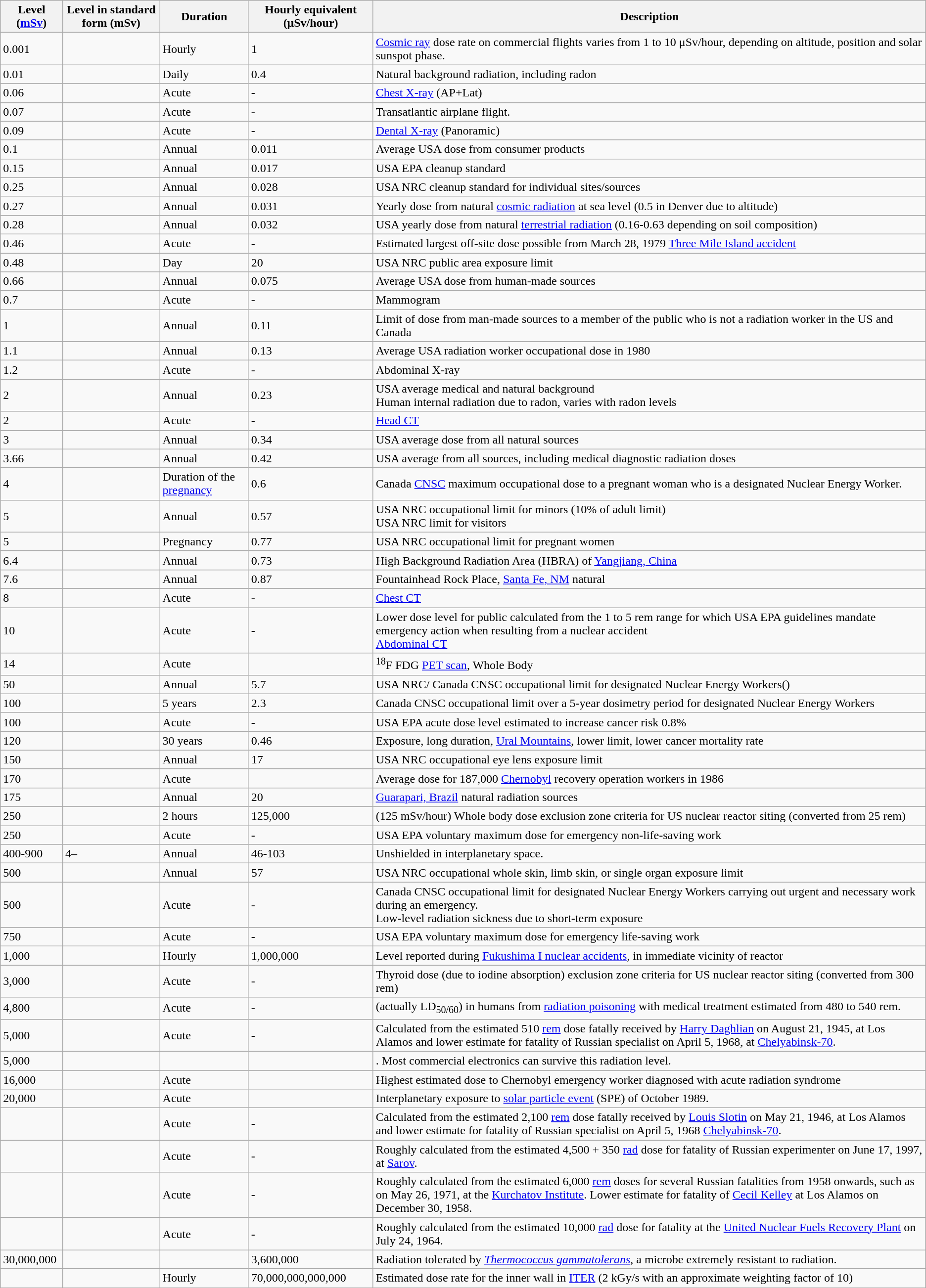<table class="wikitable sortable">
<tr>
<th>Level (<a href='#'>mSv</a>)</th>
<th>Level in standard form (mSv)</th>
<th>Duration</th>
<th>Hourly equivalent (μSv/hour)</th>
<th>Description</th>
</tr>
<tr>
<td> 0.001</td>
<td></td>
<td>Hourly</td>
<td> 1</td>
<td><a href='#'>Cosmic ray</a> dose rate on commercial flights varies from 1 to 10 μSv/hour, depending on altitude, position and solar sunspot phase.</td>
</tr>
<tr>
<td> 0.01</td>
<td></td>
<td>Daily</td>
<td> 0.4</td>
<td>Natural background radiation, including radon</td>
</tr>
<tr>
<td> 0.06</td>
<td></td>
<td>Acute</td>
<td>-</td>
<td><a href='#'>Chest X-ray</a> (AP+Lat)</td>
</tr>
<tr>
<td> 0.07</td>
<td></td>
<td>Acute</td>
<td>-</td>
<td>Transatlantic airplane flight.</td>
</tr>
<tr>
<td> 0.09</td>
<td></td>
<td>Acute</td>
<td>-</td>
<td><a href='#'>Dental X-ray</a> (Panoramic)</td>
</tr>
<tr>
<td> 0.1</td>
<td></td>
<td>Annual</td>
<td> 0.011</td>
<td>Average USA dose from consumer products</td>
</tr>
<tr>
<td> 0.15</td>
<td></td>
<td>Annual</td>
<td> 0.017</td>
<td>USA EPA cleanup standard </td>
</tr>
<tr>
<td> 0.25</td>
<td></td>
<td>Annual</td>
<td> 0.028</td>
<td>USA NRC cleanup standard for individual sites/sources </td>
</tr>
<tr>
<td> 0.27</td>
<td></td>
<td>Annual</td>
<td> 0.031</td>
<td>Yearly dose from natural <a href='#'>cosmic radiation</a> at sea level (0.5 in Denver due to altitude)</td>
</tr>
<tr>
<td> 0.28</td>
<td></td>
<td>Annual</td>
<td> 0.032</td>
<td>USA yearly dose from natural <a href='#'>terrestrial radiation</a> (0.16-0.63 depending on soil composition)</td>
</tr>
<tr>
<td> 0.46</td>
<td></td>
<td>Acute</td>
<td>-</td>
<td>Estimated largest off-site dose possible from March 28, 1979 <a href='#'>Three Mile Island accident</a></td>
</tr>
<tr>
<td> 0.48</td>
<td></td>
<td>Day</td>
<td> 20</td>
<td>USA NRC public area exposure limit</td>
</tr>
<tr>
<td> 0.66</td>
<td></td>
<td>Annual</td>
<td> 0.075</td>
<td>Average USA dose from human-made sources</td>
</tr>
<tr>
<td> 0.7</td>
<td></td>
<td>Acute</td>
<td>-</td>
<td>Mammogram</td>
</tr>
<tr>
<td> 1</td>
<td></td>
<td>Annual</td>
<td> 0.11</td>
<td>Limit of dose from man-made sources to a member of the public who is not a radiation worker in the US and Canada</td>
</tr>
<tr>
<td> 1.1</td>
<td></td>
<td>Annual</td>
<td> 0.13</td>
<td>Average USA radiation worker occupational dose in 1980</td>
</tr>
<tr>
<td> 1.2</td>
<td></td>
<td>Acute</td>
<td>-</td>
<td>Abdominal X-ray</td>
</tr>
<tr>
<td> 2</td>
<td></td>
<td>Annual</td>
<td> 0.23</td>
<td>USA average medical and natural background <br>Human internal radiation due to radon, varies with radon levels</td>
</tr>
<tr>
<td> 2</td>
<td></td>
<td>Acute</td>
<td>-</td>
<td><a href='#'>Head CT</a></td>
</tr>
<tr>
<td> 3</td>
<td></td>
<td>Annual</td>
<td> 0.34</td>
<td>USA average dose from all natural sources</td>
</tr>
<tr>
<td> 3.66</td>
<td></td>
<td>Annual</td>
<td> 0.42</td>
<td>USA average from all sources, including medical diagnostic radiation doses</td>
</tr>
<tr>
<td> 4</td>
<td></td>
<td>Duration of the <a href='#'>pregnancy</a></td>
<td> 0.6</td>
<td>Canada <a href='#'>CNSC</a> maximum occupational dose to a pregnant woman who is a designated Nuclear Energy Worker.</td>
</tr>
<tr>
<td> 5</td>
<td></td>
<td>Annual</td>
<td> 0.57</td>
<td>USA NRC occupational limit for minors (10% of adult limit)<br>USA NRC limit for visitors</td>
</tr>
<tr>
<td> 5</td>
<td></td>
<td>Pregnancy</td>
<td> 0.77</td>
<td>USA NRC occupational limit for pregnant women</td>
</tr>
<tr>
<td> 6.4</td>
<td></td>
<td>Annual</td>
<td> 0.73</td>
<td>High Background Radiation Area (HBRA) of <a href='#'>Yangjiang, China</a></td>
</tr>
<tr>
<td> 7.6</td>
<td></td>
<td>Annual</td>
<td> 0.87</td>
<td>Fountainhead Rock Place, <a href='#'>Santa Fe, NM</a> natural</td>
</tr>
<tr>
<td> 8</td>
<td></td>
<td>Acute</td>
<td>-</td>
<td><a href='#'>Chest CT</a></td>
</tr>
<tr>
<td> 10</td>
<td></td>
<td>Acute</td>
<td>-</td>
<td>Lower dose level for public calculated from the 1 to 5 rem range for which USA EPA guidelines mandate emergency action when resulting from a nuclear accident<br><a href='#'>Abdominal CT</a></td>
</tr>
<tr>
<td> 14</td>
<td></td>
<td>Acute</td>
<td></td>
<td><sup>18</sup>F FDG <a href='#'>PET scan</a>, Whole Body</td>
</tr>
<tr>
<td> 50</td>
<td></td>
<td>Annual</td>
<td> 5.7</td>
<td>USA NRC/ Canada CNSC occupational limit for designated Nuclear Energy Workers()</td>
</tr>
<tr>
<td> 100</td>
<td></td>
<td>5 years</td>
<td> 2.3</td>
<td>Canada CNSC occupational limit over a 5-year dosimetry period for designated Nuclear Energy Workers</td>
</tr>
<tr>
<td> 100</td>
<td></td>
<td>Acute</td>
<td>-</td>
<td>USA EPA acute dose level estimated to increase cancer risk 0.8%</td>
</tr>
<tr>
<td> 120</td>
<td></td>
<td>30 years</td>
<td> 0.46</td>
<td>Exposure, long duration, <a href='#'>Ural Mountains</a>, lower limit, lower cancer mortality rate</td>
</tr>
<tr>
<td> 150</td>
<td></td>
<td>Annual</td>
<td> 17</td>
<td>USA NRC occupational eye lens exposure limit </td>
</tr>
<tr>
<td> 170</td>
<td></td>
<td>Acute</td>
<td></td>
<td>Average dose for 187,000 <a href='#'>Chernobyl</a> recovery operation workers in 1986</td>
</tr>
<tr>
<td> 175</td>
<td></td>
<td>Annual</td>
<td> 20</td>
<td><a href='#'>Guarapari, Brazil</a> natural radiation sources</td>
</tr>
<tr>
<td> 250</td>
<td></td>
<td>2 hours</td>
<td> 125,000</td>
<td>(125 mSv/hour) Whole body dose exclusion zone criteria for US nuclear reactor siting (converted from 25 rem)</td>
</tr>
<tr>
<td> 250</td>
<td></td>
<td>Acute</td>
<td>-</td>
<td>USA EPA voluntary maximum dose for emergency non-life-saving work</td>
</tr>
<tr>
<td> 400-900</td>
<td>4–</td>
<td>Annual</td>
<td> 46-103</td>
<td>Unshielded in interplanetary space.</td>
</tr>
<tr>
<td> 500</td>
<td></td>
<td>Annual</td>
<td> 57</td>
<td>USA NRC occupational whole skin, limb skin, or single organ exposure limit</td>
</tr>
<tr>
<td> 500</td>
<td></td>
<td>Acute</td>
<td>-</td>
<td>Canada CNSC occupational limit for designated Nuclear Energy Workers carrying out urgent and necessary work during an emergency.<br>Low-level radiation sickness due to short-term exposure</td>
</tr>
<tr>
<td> 750</td>
<td></td>
<td>Acute</td>
<td>-</td>
<td>USA EPA voluntary maximum dose for emergency life-saving work</td>
</tr>
<tr>
<td> 1,000</td>
<td></td>
<td>Hourly</td>
<td> 1,000,000</td>
<td>Level reported during <a href='#'>Fukushima I nuclear accidents</a>, in immediate vicinity of reactor</td>
</tr>
<tr>
<td> 3,000</td>
<td></td>
<td>Acute</td>
<td>-</td>
<td>Thyroid dose (due to iodine absorption) exclusion zone criteria for US nuclear reactor siting (converted from 300 rem)</td>
</tr>
<tr>
<td> 4,800</td>
<td></td>
<td>Acute</td>
<td>-</td>
<td> (actually LD<sub>50/60</sub>) in humans from <a href='#'>radiation poisoning</a> with medical treatment estimated from 480 to 540 rem.</td>
</tr>
<tr>
<td> 5,000</td>
<td></td>
<td>Acute</td>
<td>-</td>
<td>Calculated from the estimated 510 <a href='#'>rem</a> dose fatally received by <a href='#'>Harry Daghlian</a> on August 21, 1945, at Los Alamos and lower estimate for fatality of Russian specialist on April 5, 1968, at <a href='#'>Chelyabinsk-70</a>.</td>
</tr>
<tr>
<td> 5,000</td>
<td></td>
<td></td>
<td></td>
<td>. Most commercial electronics can survive this radiation level.</td>
</tr>
<tr>
<td> 16,000</td>
<td></td>
<td>Acute</td>
<td></td>
<td>Highest estimated dose to Chernobyl emergency worker diagnosed with acute radiation syndrome</td>
</tr>
<tr>
<td> 20,000</td>
<td></td>
<td>Acute</td>
<td> </td>
<td>Interplanetary exposure to <a href='#'>solar particle event</a> (SPE) of October 1989.</td>
</tr>
<tr>
<td> </td>
<td></td>
<td>Acute</td>
<td>-</td>
<td>Calculated from the estimated 2,100 <a href='#'>rem</a> dose fatally received by <a href='#'>Louis Slotin</a> on May 21, 1946, at Los Alamos and lower estimate for fatality of Russian specialist on April 5, 1968 <a href='#'>Chelyabinsk-70</a>.</td>
</tr>
<tr>
<td> </td>
<td></td>
<td>Acute</td>
<td>-</td>
<td>Roughly calculated from the estimated 4,500 + 350 <a href='#'>rad</a> dose for fatality of Russian experimenter on June 17, 1997, at <a href='#'>Sarov</a>.</td>
</tr>
<tr>
<td> </td>
<td></td>
<td>Acute</td>
<td>-</td>
<td>Roughly calculated from the estimated 6,000 <a href='#'>rem</a> doses for several Russian fatalities from 1958 onwards, such as on May 26, 1971, at the <a href='#'>Kurchatov Institute</a>. Lower estimate for fatality of <a href='#'>Cecil Kelley</a> at Los Alamos on December 30, 1958.</td>
</tr>
<tr>
<td> </td>
<td></td>
<td>Acute</td>
<td>-</td>
<td>Roughly calculated from the estimated 10,000 <a href='#'>rad</a> dose for fatality at the <a href='#'>United Nuclear Fuels Recovery Plant</a> on July 24, 1964.</td>
</tr>
<tr>
<td>30,000,000</td>
<td></td>
<td></td>
<td>3,600,000</td>
<td>Radiation tolerated by <em><a href='#'>Thermococcus gammatolerans</a></em>, a microbe extremely resistant to radiation.</td>
</tr>
<tr>
<td> </td>
<td></td>
<td>Hourly</td>
<td> 70,000,000,000,000</td>
<td>Estimated dose rate for the inner wall in <a href='#'>ITER</a> (2 kGy/s with an approximate weighting factor of 10)</td>
</tr>
</table>
